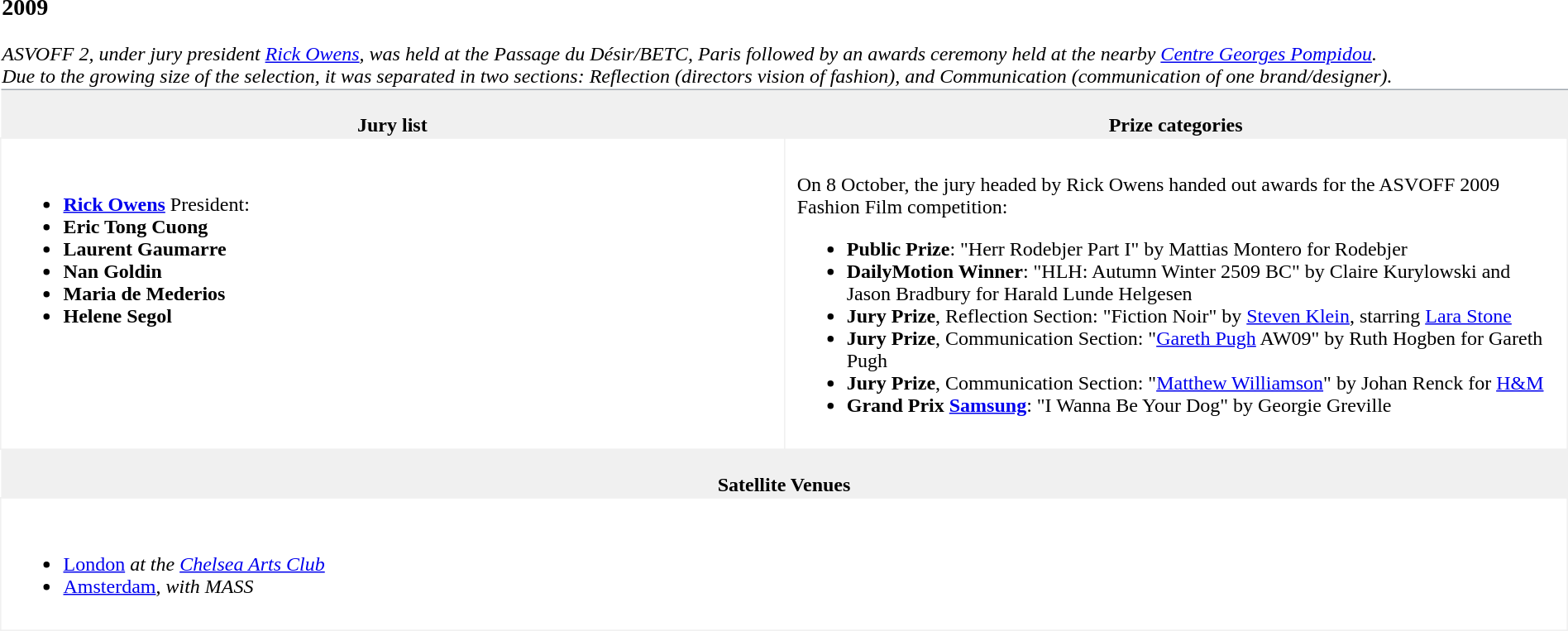<table style="border-collapse:collapse;width:100%;margin-bottom:25px;">
<tr>
<td colspan="2" style="text-align: left; border-bottom:1px solid #a2a9b1;"><br><h3>2009</h3><em>ASVOFF 2, under jury president <a href='#'>Rick Owens</a>, was held at the Passage du Désir/BETC, Paris followed by an awards ceremony held at the nearby <a href='#'>Centre Georges Pompidou</a>.<br>Due to the growing size of the selection, it was separated in two sections: Reflection (directors vision of fashion), and Communication (communication of one brand/designer).</em></td>
</tr>
<tr>
<th style="text-align: center;width:50%;background-color:#f0f0f0;"><br><strong>Jury list</strong></th>
<th style="text-align: center;width:50%;background-color:#f0f0f0;"><br><strong>Prize categories</strong></th>
</tr>
<tr>
<td style="padding:10px;vertical-align:top;border:1px solid #f0f0f0;"><br><ul><li><strong><a href='#'>Rick Owens</a></strong> President:</li><li><strong>Eric Tong Cuong</strong></li><li><strong>Laurent Gaumarre</strong></li><li><strong>Nan Goldin</strong></li><li><strong>Maria de Mederios</strong></li><li><strong>Helene Segol</strong></li></ul></td>
<td style="padding:10px;vertical-align:top;border:1px solid #f0f0f0;"><br>On 8 October, the jury headed by Rick Owens handed out awards for the ASVOFF 2009 Fashion Film competition:<ul><li><strong>Public Prize</strong>: "Herr Rodebjer Part I" by Mattias Montero for Rodebjer</li><li><strong>DailyMotion Winner</strong>: "HLH: Autumn Winter 2509 BC" by Claire Kurylowski and Jason Bradbury for Harald Lunde Helgesen</li><li><strong>Jury Prize</strong>, Reflection Section: "Fiction Noir" by <a href='#'>Steven Klein</a>, starring <a href='#'>Lara Stone</a></li><li><strong>Jury Prize</strong>, Communication Section: "<a href='#'>Gareth Pugh</a> AW09" by Ruth Hogben for Gareth Pugh</li><li><strong>Jury Prize</strong>, Communication Section: "<a href='#'>Matthew Williamson</a>" by Johan Renck for <a href='#'>H&M</a></li><li><strong>Grand Prix <a href='#'>Samsung</a></strong>: "I Wanna Be Your Dog" by Georgie Greville</li></ul></td>
</tr>
<tr>
<th colspan="2"  style="background-color:#f0f0f0;"><br><strong>Satellite Venues</strong></th>
</tr>
<tr>
<td colspan="2" style="padding:10px;vertical-align:top;border:1px solid #f0f0f0;"><br><ul><li><a href='#'>London</a> <em>at the <a href='#'>Chelsea Arts Club</a></em></li><li><a href='#'>Amsterdam</a>, <em>with MASS</em></li></ul></td>
</tr>
</table>
